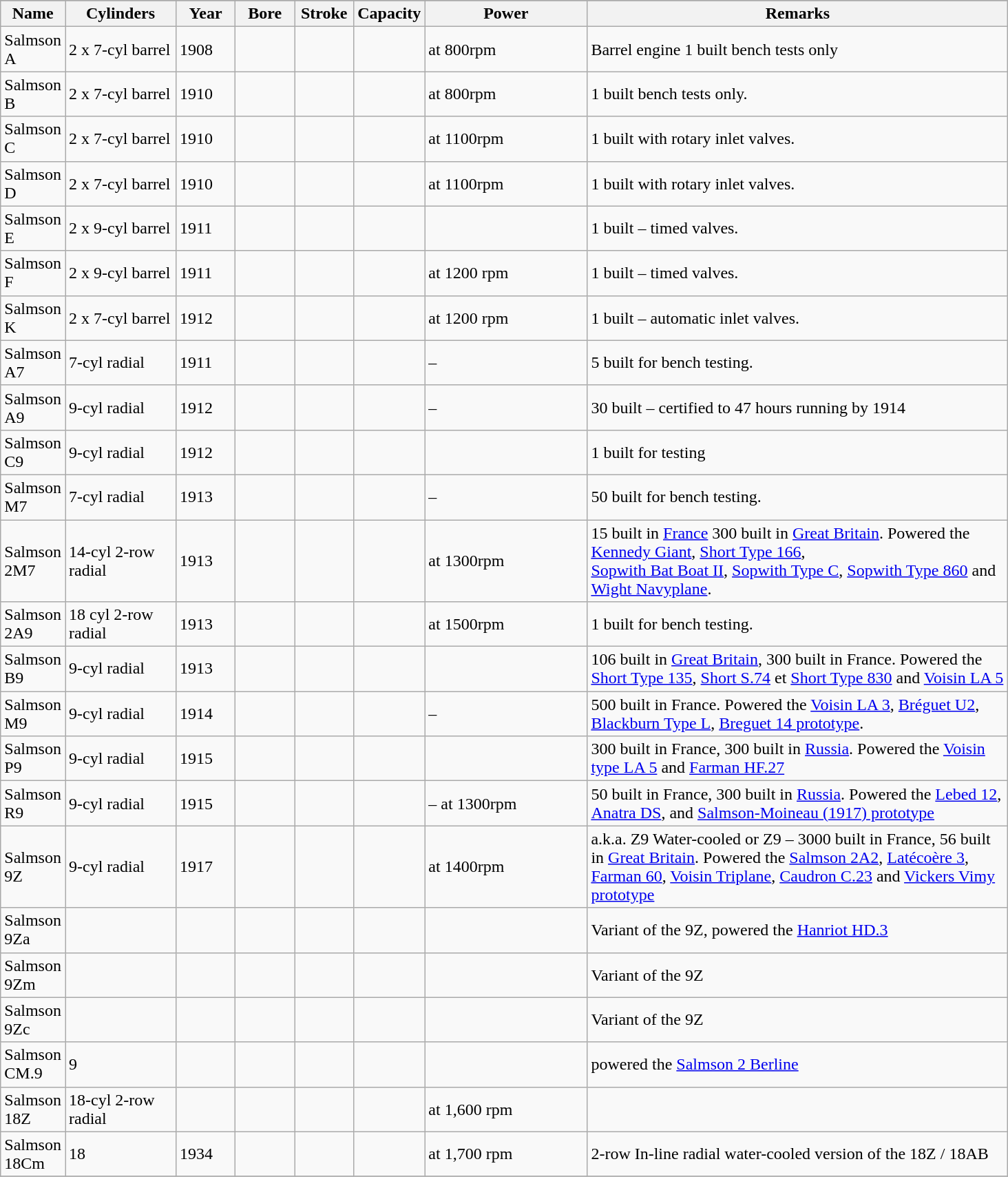<table class="wikitable">
<tr>
</tr>
<tr>
<th scope="col" width="50px ">Name</th>
<th scope="col" width="100px ">Cylinders</th>
<th scope="col" width="50px ">Year</th>
<th scope="col" width="50px ">Bore</th>
<th scope="col" width="50px ">Stroke</th>
<th scope="col" width="50px ">Capacity</th>
<th scope="col" width="150px ">Power</th>
<th scope="col" width="400px ">Remarks</th>
</tr>
<tr>
<td> Salmson A</td>
<td> 2 x 7-cyl barrel</td>
<td> 1908</td>
<td> </td>
<td> </td>
<td> </td>
<td>  at 800rpm</td>
<td>  Barrel engine 1 built bench tests only</td>
</tr>
<tr>
<td> Salmson B</td>
<td> 2 x 7-cyl barrel</td>
<td> 1910</td>
<td> </td>
<td> </td>
<td> </td>
<td>  at 800rpm</td>
<td> 1 built bench tests only.</td>
</tr>
<tr>
<td> Salmson C</td>
<td> 2 x 7-cyl barrel</td>
<td> 1910</td>
<td> </td>
<td> </td>
<td> </td>
<td>  at 1100rpm</td>
<td> 1 built with rotary inlet valves.</td>
</tr>
<tr>
<td> Salmson D</td>
<td> 2 x 7-cyl barrel</td>
<td> 1910</td>
<td> </td>
<td> </td>
<td> </td>
<td>  at 1100rpm</td>
<td> 1 built with rotary inlet valves.</td>
</tr>
<tr>
<td> Salmson E</td>
<td> 2 x 9-cyl barrel</td>
<td> 1911</td>
<td> </td>
<td> </td>
<td> </td>
<td> </td>
<td> 1 built – timed valves.</td>
</tr>
<tr>
<td> Salmson F</td>
<td> 2 x 9-cyl barrel</td>
<td> 1911</td>
<td> </td>
<td> </td>
<td> </td>
<td>  at 1200 rpm</td>
<td> 1 built – timed valves.</td>
</tr>
<tr>
<td> Salmson K</td>
<td> 2 x 7-cyl barrel</td>
<td> 1912</td>
<td> </td>
<td> </td>
<td> </td>
<td>  at 1200 rpm</td>
<td> 1 built – automatic inlet valves.</td>
</tr>
<tr>
<td> Salmson A7</td>
<td> 7-cyl radial</td>
<td> 1911</td>
<td> </td>
<td> </td>
<td> </td>
<td>  – </td>
<td> 5 built for bench testing.</td>
</tr>
<tr>
<td> Salmson A9</td>
<td> 9-cyl radial</td>
<td> 1912</td>
<td> </td>
<td> </td>
<td> </td>
<td>  – </td>
<td> 30 built – certified to 47 hours running by 1914</td>
</tr>
<tr>
<td> Salmson C9</td>
<td> 9-cyl radial</td>
<td> 1912</td>
<td> </td>
<td> </td>
<td> </td>
<td> </td>
<td> 1 built for testing</td>
</tr>
<tr>
<td> Salmson M7</td>
<td> 7-cyl radial</td>
<td> 1913</td>
<td> </td>
<td> </td>
<td> </td>
<td>  – </td>
<td> 50 built for bench testing.</td>
</tr>
<tr>
<td> Salmson 2M7</td>
<td> 14-cyl 2-row radial</td>
<td> 1913</td>
<td> </td>
<td> </td>
<td> </td>
<td>  at 1300rpm</td>
<td>15 built in <a href='#'>France</a> 300 built in <a href='#'>Great Britain</a>. Powered the <a href='#'>Kennedy Giant</a>, <a href='#'>Short Type 166</a>,<br><a href='#'>Sopwith Bat Boat II</a>, <a href='#'>Sopwith Type C</a>, <a href='#'>Sopwith Type 860</a> and <a href='#'>Wight Navyplane</a>.</td>
</tr>
<tr>
<td> Salmson 2A9</td>
<td> 18 cyl 2-row radial</td>
<td> 1913</td>
<td> </td>
<td> </td>
<td> </td>
<td>  at 1500rpm</td>
<td> 1 built for bench testing.</td>
</tr>
<tr>
<td> Salmson B9</td>
<td> 9-cyl radial</td>
<td> 1913</td>
<td> </td>
<td> </td>
<td> </td>
<td> </td>
<td>106 built in <a href='#'>Great Britain</a>, 300 built in France. Powered the <a href='#'>Short Type 135</a>, <a href='#'>Short S.74</a> et <a href='#'>Short Type 830</a> and <a href='#'>Voisin LA 5</a></td>
</tr>
<tr>
<td> Salmson M9</td>
<td> 9-cyl radial</td>
<td> 1914</td>
<td> </td>
<td> </td>
<td> </td>
<td>  – </td>
<td>500 built in France. Powered the <a href='#'>Voisin LA 3</a>, <a href='#'>Bréguet U2</a>, <a href='#'>Blackburn Type L</a>, <a href='#'>Breguet 14 prototype</a>.</td>
</tr>
<tr>
<td> Salmson P9</td>
<td> 9-cyl radial</td>
<td> 1915</td>
<td> </td>
<td> </td>
<td> </td>
<td> </td>
<td>300 built in France, 300 built in <a href='#'>Russia</a>. Powered the <a href='#'>Voisin type LA 5</a> and <a href='#'>Farman HF.27</a></td>
</tr>
<tr id=R9>
<td> Salmson R9</td>
<td> 9-cyl radial</td>
<td> 1915</td>
<td> </td>
<td> </td>
<td> </td>
<td>  –  at 1300rpm</td>
<td>50 built in France, 300 built in <a href='#'>Russia</a>. Powered the <a href='#'>Lebed 12</a>, <a href='#'>Anatra DS</a>, and <a href='#'>Salmson-Moineau (1917) prototype</a></td>
</tr>
<tr>
<td> Salmson 9Z</td>
<td> 9-cyl radial</td>
<td> 1917</td>
<td> </td>
<td> </td>
<td> </td>
<td>  at 1400rpm</td>
<td> a.k.a. Z9 Water-cooled or Z9 – 3000 built in France, 56 built in <a href='#'>Great Britain</a>. Powered the <a href='#'>Salmson 2A2</a>, <a href='#'>Latécoère 3</a>, <a href='#'>Farman 60</a>, <a href='#'>Voisin Triplane</a>, <a href='#'>Caudron C.23</a> and <a href='#'>Vickers Vimy prototype</a></td>
</tr>
<tr>
<td> Salmson 9Za</td>
<td></td>
<td></td>
<td></td>
<td></td>
<td></td>
<td></td>
<td> Variant of the 9Z, powered the <a href='#'>Hanriot HD.3</a></td>
</tr>
<tr>
<td> Salmson 9Zm</td>
<td></td>
<td></td>
<td></td>
<td></td>
<td></td>
<td></td>
<td>  Variant of the 9Z</td>
</tr>
<tr>
<td> Salmson 9Zc</td>
<td></td>
<td></td>
<td></td>
<td></td>
<td></td>
<td></td>
<td>  Variant of the 9Z</td>
</tr>
<tr>
<td> Salmson CM.9</td>
<td> 9</td>
<td></td>
<td></td>
<td></td>
<td></td>
<td> </td>
<td> powered the <a href='#'>Salmson 2 Berline</a></td>
</tr>
<tr>
<td> Salmson 18Z</td>
<td> 18-cyl 2-row radial</td>
<td></td>
<td> </td>
<td> </td>
<td> </td>
<td>  at 1,600 rpm</td>
<td></td>
</tr>
<tr>
<td> Salmson 18Cm</td>
<td> 18</td>
<td> 1934</td>
<td> </td>
<td> </td>
<td> </td>
<td>  at 1,700 rpm</td>
<td>2-row In-line radial water-cooled version of the 18Z / 18AB</td>
</tr>
<tr>
</tr>
</table>
